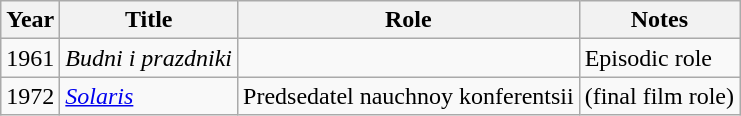<table class="wikitable">
<tr>
<th>Year</th>
<th>Title</th>
<th>Role</th>
<th>Notes</th>
</tr>
<tr>
<td>1961</td>
<td><em>Budni i prazdniki</em></td>
<td></td>
<td>Episodic role</td>
</tr>
<tr>
<td>1972</td>
<td><em><a href='#'>Solaris</a></em></td>
<td>Predsedatel nauchnoy konferentsii</td>
<td>(final film role)</td>
</tr>
</table>
